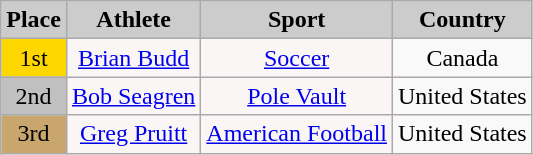<table class="wikitable" style="float:left;">
<tr>
<th style="background:#ccc; text-align:Center;">Place</th>
<th style="background:#ccc; text-align:Center;">Athlete</th>
<th style="background:#ccc; text-align:Center;">Sport</th>
<th style="background:#ccc; text-align:Center;">Country</th>
</tr>
<tr>
<td style="text-align:center; background:Gold;">1st</td>
<td style="text-align:center; background:#faf6f6;"><a href='#'>Brian Budd</a></td>
<td style="text-align:center; background:#faf6f6;"><a href='#'>Soccer</a></td>
<td style="text-align:center;">Canada </td>
</tr>
<tr>
<td style="text-align:center; background:Silver;">2nd</td>
<td style="text-align:center; background:#faf6f6;"><a href='#'>Bob Seagren</a></td>
<td style="text-align:center; background:#faf6f6;"><a href='#'>Pole Vault</a></td>
<td style="text-align:center;">United States </td>
</tr>
<tr>
<td style="text-align:center; background:#caa66f;">3rd</td>
<td style="text-align:center; background:#faf6f6;"><a href='#'>Greg Pruitt</a></td>
<td style="text-align:center; background:#faf6f6;"><a href='#'>American Football</a></td>
<td style="text-align:center;">United States </td>
</tr>
</table>
